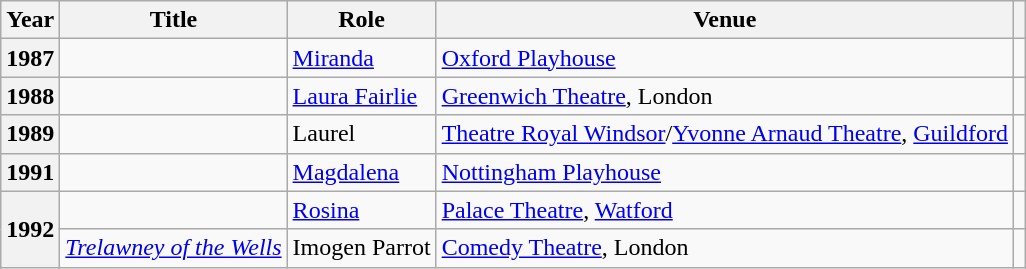<table class="wikitable plainrowheaders sortable" style="margin-right: 0;">
<tr>
<th scope="col">Year</th>
<th scope="col">Title</th>
<th scope="col">Role</th>
<th scope="col">Venue</th>
<th scope="col" class="unsortable"></th>
</tr>
<tr>
<th scope="row">1987</th>
<td><em></em></td>
<td><a href='#'>Miranda</a></td>
<td><a href='#'>Oxford Playhouse</a></td>
<td style="text-align: center;"></td>
</tr>
<tr>
<th scope="row">1988</th>
<td><em></em></td>
<td><a href='#'>Laura Fairlie</a></td>
<td><a href='#'>Greenwich Theatre</a>, London</td>
<td style="text-align: center;"></td>
</tr>
<tr>
<th scope="row">1989</th>
<td><em></em></td>
<td>Laurel</td>
<td><a href='#'>Theatre Royal Windsor</a>/<a href='#'>Yvonne Arnaud Theatre</a>, <a href='#'>Guildford</a></td>
<td style="text-align: center;"></td>
</tr>
<tr>
<th scope="row">1991</th>
<td><em></em></td>
<td><a href='#'>Magdalena</a></td>
<td><a href='#'>Nottingham Playhouse</a></td>
<td style="text-align: center;"></td>
</tr>
<tr>
<th rowspan="2" scope="row">1992</th>
<td><em></em></td>
<td><a href='#'>Rosina</a></td>
<td><a href='#'>Palace Theatre</a>, <a href='#'>Watford</a></td>
<td style="text-align: center;"></td>
</tr>
<tr>
<td><em><a href='#'>Trelawney of the Wells</a></em></td>
<td>Imogen Parrot</td>
<td><a href='#'>Comedy Theatre</a>, London</td>
<td style="text-align: center;"></td>
</tr>
</table>
